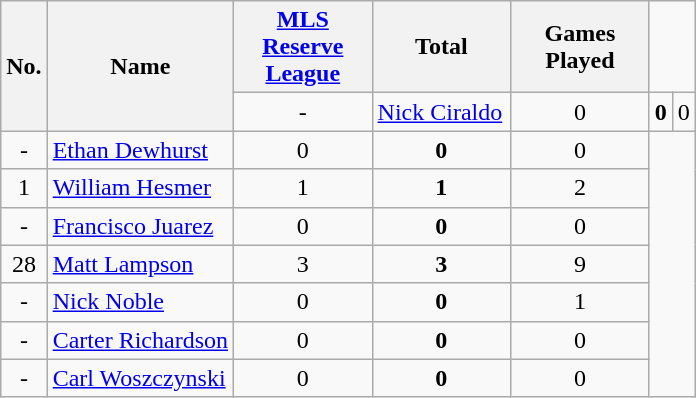<table class="wikitable sortable" style="text-align: center;">
<tr>
<th rowspan=2>No.</th>
<th rowspan=2>Name</th>
<th style="width:85px;"><a href='#'>MLS Reserve League</a></th>
<th style="width:85px;"><strong>Total</strong></th>
<th style="width:85px;"><strong>Games Played</strong></th>
</tr>
<tr>
<td>-</td>
<td align=left> <a href='#'>Nick Ciraldo</a></td>
<td>0</td>
<td><strong>0</strong></td>
<td>0</td>
</tr>
<tr>
<td>-</td>
<td align=left> <a href='#'>Ethan Dewhurst</a></td>
<td>0</td>
<td><strong>0</strong></td>
<td>0</td>
</tr>
<tr>
<td>1</td>
<td align=left> <a href='#'>William Hesmer</a></td>
<td>1</td>
<td><strong>1</strong></td>
<td>2</td>
</tr>
<tr>
<td>-</td>
<td align=left> <a href='#'>Francisco Juarez</a></td>
<td>0</td>
<td><strong>0</strong></td>
<td>0</td>
</tr>
<tr>
<td>28</td>
<td align=left> <a href='#'>Matt Lampson</a></td>
<td>3</td>
<td><strong>3</strong></td>
<td>9</td>
</tr>
<tr>
<td>-</td>
<td align=left> <a href='#'>Nick Noble</a></td>
<td>0</td>
<td><strong>0</strong></td>
<td>1</td>
</tr>
<tr>
<td>-</td>
<td align=left> <a href='#'>Carter Richardson</a></td>
<td>0</td>
<td><strong>0</strong></td>
<td>0</td>
</tr>
<tr>
<td>-</td>
<td align=left> <a href='#'>Carl Woszczynski</a></td>
<td>0</td>
<td><strong>0</strong></td>
<td>0</td>
</tr>
</table>
